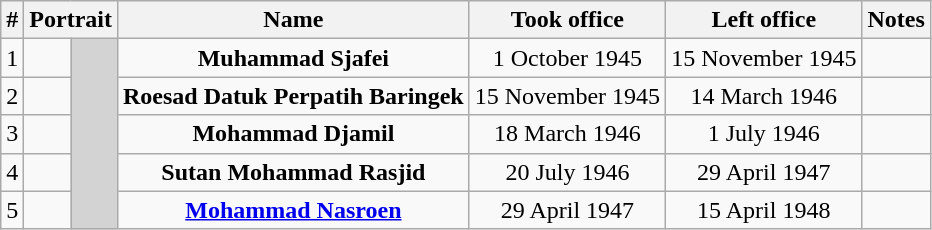<table class="wikitable" style="text-align:center;">
<tr>
<th>#</th>
<th colspan="2">Portrait</th>
<th>Name</th>
<th>Took office</th>
<th>Left office</th>
<th>Notes</th>
</tr>
<tr>
<td>1</td>
<td></td>
<td rowspan="5" bgcolor="#d3d3d3"></td>
<td><strong>Muhammad Sjafei</strong></td>
<td>1 October 1945</td>
<td>15 November 1945</td>
<td></td>
</tr>
<tr>
<td>2</td>
<td></td>
<td><strong>Roesad Datuk Perpatih Baringek</strong></td>
<td>15 November 1945</td>
<td>14 March 1946</td>
<td></td>
</tr>
<tr>
<td>3</td>
<td></td>
<td><strong>Mohammad Djamil</strong></td>
<td>18 March 1946</td>
<td>1 July 1946</td>
<td></td>
</tr>
<tr>
<td>4</td>
<td></td>
<td><strong>Sutan Mohammad Rasjid</strong></td>
<td>20 July 1946</td>
<td>29 April 1947</td>
<td></td>
</tr>
<tr>
<td>5</td>
<td></td>
<td><strong><a href='#'>Mohammad Nasroen</a></strong></td>
<td>29 April 1947</td>
<td>15 April 1948</td>
<td></td>
</tr>
</table>
